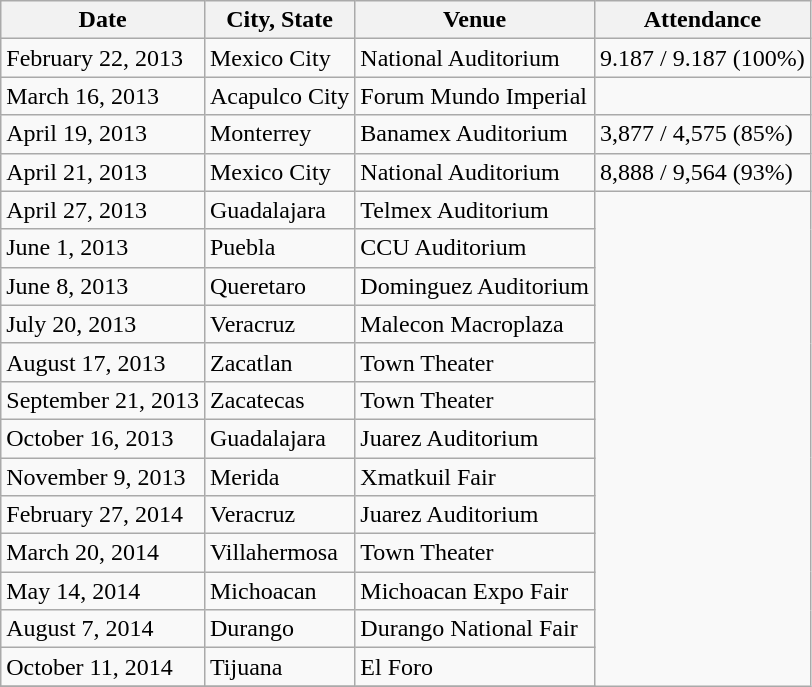<table class="wikitable">
<tr>
<th>Date</th>
<th>City, State</th>
<th>Venue</th>
<th>Attendance</th>
</tr>
<tr>
<td>February 22, 2013</td>
<td>Mexico City</td>
<td>National Auditorium</td>
<td>9.187 / 9.187 (100%)</td>
</tr>
<tr>
<td>March 16, 2013</td>
<td>Acapulco City</td>
<td>Forum Mundo Imperial</td>
</tr>
<tr>
<td>April 19, 2013</td>
<td>Monterrey</td>
<td>Banamex Auditorium</td>
<td>3,877 / 4,575 (85%)</td>
</tr>
<tr>
<td>April 21, 2013</td>
<td>Mexico City</td>
<td>National Auditorium</td>
<td>8,888 / 9,564 (93%)</td>
</tr>
<tr>
<td>April 27, 2013</td>
<td>Guadalajara</td>
<td>Telmex Auditorium</td>
</tr>
<tr>
<td>June 1, 2013</td>
<td>Puebla</td>
<td>CCU Auditorium</td>
</tr>
<tr>
<td>June 8, 2013</td>
<td>Queretaro</td>
<td>Dominguez Auditorium</td>
</tr>
<tr>
<td>July 20, 2013</td>
<td>Veracruz</td>
<td>Malecon Macroplaza</td>
</tr>
<tr>
<td>August 17, 2013</td>
<td>Zacatlan</td>
<td>Town Theater</td>
</tr>
<tr>
<td>September 21, 2013</td>
<td>Zacatecas</td>
<td>Town Theater</td>
</tr>
<tr>
<td>October 16, 2013</td>
<td>Guadalajara</td>
<td>Juarez Auditorium</td>
</tr>
<tr>
<td>November 9, 2013</td>
<td>Merida</td>
<td>Xmatkuil Fair</td>
</tr>
<tr>
<td>February 27, 2014</td>
<td>Veracruz</td>
<td>Juarez Auditorium</td>
</tr>
<tr>
<td>March 20, 2014</td>
<td>Villahermosa</td>
<td>Town Theater</td>
</tr>
<tr>
<td>May 14, 2014</td>
<td>Michoacan</td>
<td>Michoacan Expo Fair</td>
</tr>
<tr>
<td>August 7, 2014</td>
<td>Durango</td>
<td>Durango National Fair</td>
</tr>
<tr>
<td>October 11, 2014</td>
<td>Tijuana</td>
<td>El Foro</td>
</tr>
<tr>
</tr>
</table>
